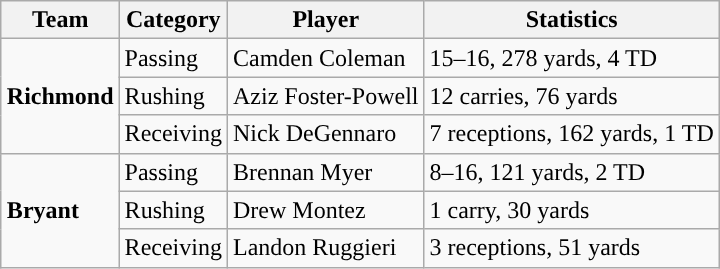<table class="wikitable" style="float: right;">
<tr>
<th>Team</th>
<th>Category</th>
<th>Player</th>
<th>Statistics</th>
</tr>
<tr>
<td rowspan=3><strong>Richmond</strong></td>
<td>Passing</td>
<td>Camden Coleman</td>
<td>15–16, 278 yards, 4 TD</td>
</tr>
<tr>
<td>Rushing</td>
<td>Aziz Foster-Powell</td>
<td>12 carries, 76 yards</td>
</tr>
<tr>
<td>Receiving</td>
<td>Nick DeGennaro</td>
<td>7 receptions, 162 yards, 1 TD</td>
</tr>
<tr>
<td rowspan=3><strong>Bryant</strong></td>
<td>Passing</td>
<td>Brennan Myer</td>
<td>8–16, 121 yards, 2 TD</td>
</tr>
<tr>
<td>Rushing</td>
<td>Drew Montez</td>
<td>1 carry, 30 yards</td>
</tr>
<tr>
<td>Receiving</td>
<td>Landon Ruggieri</td>
<td>3 receptions, 51 yards</td>
</tr>
</table>
